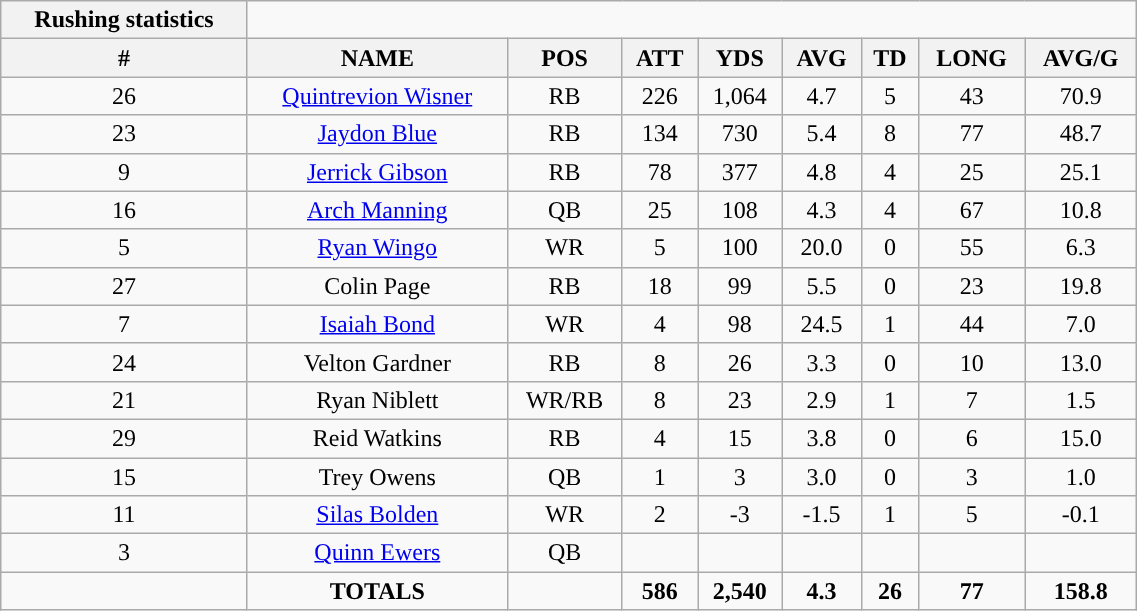<table style="width:60%; text-align:center;" class="wikitable collapsible collapsed">
<tr>
<th style="text-align:center; ">Rushing statistics</th>
</tr>
<tr>
<th>#</th>
<th>NAME</th>
<th>POS</th>
<th>ATT</th>
<th>YDS</th>
<th>AVG</th>
<th>TD</th>
<th>LONG</th>
<th>AVG/G</th>
</tr>
<tr style="text-align:center">
<td>26</td>
<td><a href='#'>Quintrevion Wisner</a></td>
<td>RB</td>
<td>226</td>
<td>1,064</td>
<td>4.7</td>
<td>5</td>
<td>43</td>
<td>70.9</td>
</tr>
<tr style="text-align:center">
<td>23</td>
<td><a href='#'>Jaydon Blue</a></td>
<td>RB</td>
<td>134</td>
<td>730</td>
<td>5.4</td>
<td>8</td>
<td>77</td>
<td>48.7</td>
</tr>
<tr style="text-align:center">
<td>9</td>
<td><a href='#'>Jerrick Gibson</a></td>
<td>RB</td>
<td>78</td>
<td>377</td>
<td>4.8</td>
<td>4</td>
<td>25</td>
<td>25.1</td>
</tr>
<tr style="text-align:center">
<td>16</td>
<td><a href='#'>Arch Manning</a></td>
<td>QB</td>
<td>25</td>
<td>108</td>
<td>4.3</td>
<td>4</td>
<td>67</td>
<td>10.8</td>
</tr>
<tr style="text-align:center">
<td>5</td>
<td><a href='#'>Ryan Wingo</a></td>
<td>WR</td>
<td>5</td>
<td>100</td>
<td>20.0</td>
<td>0</td>
<td>55</td>
<td>6.3</td>
</tr>
<tr style="text-align:center">
<td>27</td>
<td>Colin Page</td>
<td>RB</td>
<td>18</td>
<td>99</td>
<td>5.5</td>
<td>0</td>
<td>23</td>
<td>19.8</td>
</tr>
<tr style="text-align:center">
<td>7</td>
<td><a href='#'>Isaiah Bond</a></td>
<td>WR</td>
<td>4</td>
<td>98</td>
<td>24.5</td>
<td>1</td>
<td>44</td>
<td>7.0</td>
</tr>
<tr style="text-align:center">
<td>24</td>
<td>Velton Gardner</td>
<td>RB</td>
<td>8</td>
<td>26</td>
<td>3.3</td>
<td>0</td>
<td>10</td>
<td>13.0</td>
</tr>
<tr style="text-align:center">
<td>21</td>
<td>Ryan Niblett</td>
<td>WR/RB</td>
<td>8</td>
<td>23</td>
<td>2.9</td>
<td>1</td>
<td>7</td>
<td>1.5</td>
</tr>
<tr style="text-align:center">
<td>29</td>
<td>Reid Watkins</td>
<td>RB</td>
<td>4</td>
<td>15</td>
<td>3.8</td>
<td>0</td>
<td>6</td>
<td>15.0</td>
</tr>
<tr style="text-align:center">
<td>15</td>
<td>Trey Owens</td>
<td>QB</td>
<td>1</td>
<td>3</td>
<td>3.0</td>
<td>0</td>
<td>3</td>
<td>1.0</td>
</tr>
<tr style="text-align:center">
<td>11</td>
<td><a href='#'>Silas Bolden</a></td>
<td>WR</td>
<td>2</td>
<td>-3</td>
<td>-1.5</td>
<td>1</td>
<td>5</td>
<td>-0.1</td>
</tr>
<tr style="text-align:center">
<td>3</td>
<td><a href='#'>Quinn Ewers</a></td>
<td>QB</td>
<td></td>
<td></td>
<td></td>
<td></td>
<td></td>
<td></td>
</tr>
<tr style="text-align:center">
<td></td>
<td><strong>TOTALS</strong></td>
<td></td>
<td><strong>586</strong></td>
<td><strong>2,540</strong></td>
<td><strong>4.3</strong></td>
<td><strong>26</strong></td>
<td><strong>77</strong></td>
<td><strong>158.8</strong></td>
</tr>
</table>
